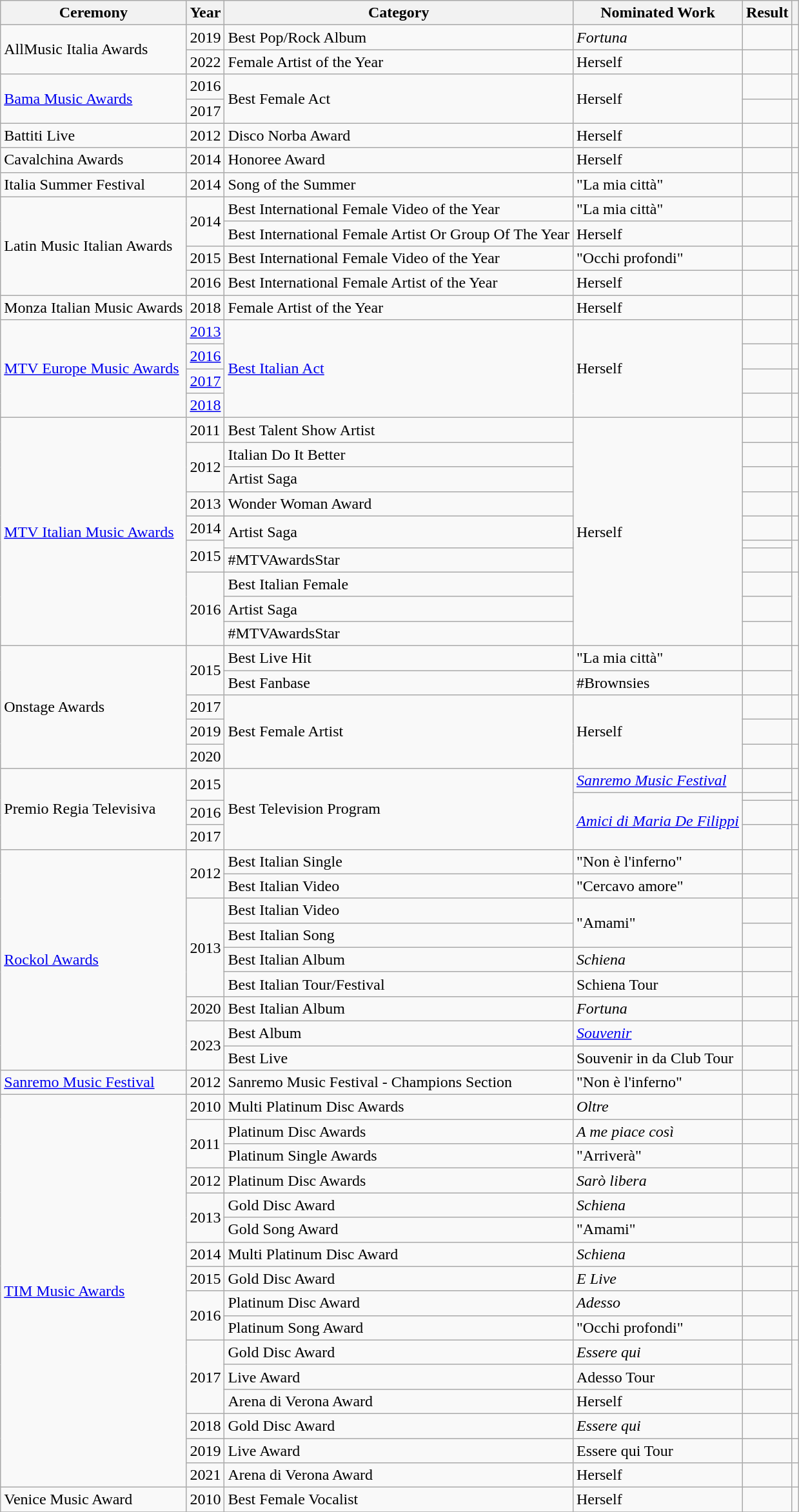<table class="wikitable">
<tr>
<th>Ceremony</th>
<th>Year</th>
<th>Category</th>
<th>Nominated Work</th>
<th>Result</th>
<th></th>
</tr>
<tr>
<td rowspan="2">AllMusic Italia Awards</td>
<td>2019</td>
<td>Best Pop/Rock Album</td>
<td><em>Fortuna</em></td>
<td></td>
<td></td>
</tr>
<tr>
<td>2022</td>
<td>Female Artist of the Year</td>
<td>Herself</td>
<td></td>
<td></td>
</tr>
<tr>
<td rowspan="2"><a href='#'>Bama Music Awards</a></td>
<td>2016</td>
<td rowspan="2">Best Female Act</td>
<td rowspan="2">Herself</td>
<td></td>
<td></td>
</tr>
<tr>
<td>2017</td>
<td></td>
<td></td>
</tr>
<tr>
<td>Battiti Live</td>
<td>2012</td>
<td>Disco Norba Award</td>
<td>Herself</td>
<td></td>
<td></td>
</tr>
<tr>
<td>Cavalchina Awards</td>
<td>2014</td>
<td>Honoree Award</td>
<td>Herself</td>
<td></td>
<td></td>
</tr>
<tr>
<td>Italia Summer Festival</td>
<td>2014</td>
<td>Song of the Summer</td>
<td>"La mia città"</td>
<td></td>
<td></td>
</tr>
<tr>
<td rowspan="4">Latin Music Italian Awards</td>
<td rowspan="2">2014</td>
<td>Best International Female Video of the Year</td>
<td>"La mia città"</td>
<td></td>
<td rowspan="2"></td>
</tr>
<tr>
<td>Best International Female Artist Or Group Of The Year</td>
<td>Herself</td>
<td></td>
</tr>
<tr>
<td>2015</td>
<td>Best International Female Video of the Year</td>
<td>"Occhi profondi"</td>
<td></td>
<td></td>
</tr>
<tr>
<td>2016</td>
<td>Best International Female Artist of the Year</td>
<td>Herself</td>
<td></td>
<td></td>
</tr>
<tr>
<td>Monza Italian Music Awards</td>
<td>2018</td>
<td>Female Artist of the Year</td>
<td>Herself</td>
<td></td>
<td></td>
</tr>
<tr>
<td rowspan="4"><a href='#'>MTV Europe Music Awards</a></td>
<td><a href='#'>2013</a></td>
<td rowspan="4"><a href='#'>Best Italian Act</a></td>
<td rowspan="4">Herself</td>
<td></td>
<td></td>
</tr>
<tr>
<td><a href='#'>2016</a></td>
<td></td>
<td></td>
</tr>
<tr>
<td><a href='#'>2017</a></td>
<td></td>
<td></td>
</tr>
<tr>
<td><a href='#'>2018</a></td>
<td></td>
<td></td>
</tr>
<tr>
<td rowspan="10"><a href='#'>MTV Italian Music Awards</a></td>
<td>2011</td>
<td>Best Talent Show Artist</td>
<td rowspan="10">Herself</td>
<td></td>
<td></td>
</tr>
<tr>
<td rowspan="2">2012</td>
<td>Italian Do It Better</td>
<td></td>
<td></td>
</tr>
<tr>
<td>Artist Saga</td>
<td></td>
<td></td>
</tr>
<tr>
<td>2013</td>
<td>Wonder Woman Award</td>
<td></td>
<td></td>
</tr>
<tr>
<td>2014</td>
<td rowspan="2">Artist Saga</td>
<td></td>
<td></td>
</tr>
<tr>
<td rowspan="2">2015</td>
<td></td>
<td rowspan="2"></td>
</tr>
<tr>
<td>#MTVAwardsStar</td>
<td></td>
</tr>
<tr>
<td rowspan="3">2016</td>
<td>Best Italian Female</td>
<td></td>
<td rowspan="3"></td>
</tr>
<tr>
<td>Artist Saga</td>
<td></td>
</tr>
<tr>
<td>#MTVAwardsStar</td>
<td></td>
</tr>
<tr>
<td rowspan="5">Onstage Awards</td>
<td rowspan="2">2015</td>
<td>Best Live Hit</td>
<td>"La mia città"</td>
<td></td>
<td rowspan="2"></td>
</tr>
<tr>
<td>Best Fanbase</td>
<td>#Brownsies</td>
<td></td>
</tr>
<tr>
<td>2017</td>
<td rowspan="3">Best Female Artist</td>
<td rowspan="3">Herself</td>
<td></td>
<td></td>
</tr>
<tr>
<td>2019</td>
<td></td>
<td></td>
</tr>
<tr>
<td>2020</td>
<td></td>
<td></td>
</tr>
<tr>
<td rowspan="4">Premio Regia Televisiva</td>
<td rowspan="2">2015</td>
<td rowspan="4">Best Television Program</td>
<td><em><a href='#'>Sanremo Music Festival</a></em> </td>
<td></td>
<td rowspan="2"></td>
</tr>
<tr>
<td rowspan="3"><em><a href='#'>Amici di Maria De Filippi</a></em> </td>
<td></td>
</tr>
<tr>
<td>2016</td>
<td></td>
<td></td>
</tr>
<tr>
<td>2017</td>
<td></td>
<td></td>
</tr>
<tr>
<td rowspan="9"><a href='#'>Rockol Awards</a></td>
<td rowspan="2">2012</td>
<td>Best Italian Single</td>
<td>"Non è l'inferno"</td>
<td></td>
<td rowspan="2"></td>
</tr>
<tr>
<td>Best Italian Video</td>
<td>"Cercavo amore"</td>
<td></td>
</tr>
<tr>
<td rowspan="4">2013</td>
<td>Best Italian Video</td>
<td rowspan="2">"Amami"</td>
<td></td>
<td rowspan="4"></td>
</tr>
<tr>
<td>Best Italian Song</td>
<td></td>
</tr>
<tr>
<td>Best Italian Album</td>
<td><em>Schiena</em></td>
<td></td>
</tr>
<tr>
<td>Best Italian Tour/Festival</td>
<td>Schiena Tour</td>
<td></td>
</tr>
<tr>
<td>2020</td>
<td>Best Italian Album</td>
<td><em>Fortuna</em></td>
<td></td>
<td></td>
</tr>
<tr>
<td rowspan="2">2023</td>
<td>Best Album</td>
<td><em><a href='#'>Souvenir</a></em></td>
<td></td>
<td rowspan="2"></td>
</tr>
<tr>
<td>Best Live</td>
<td>Souvenir in da Club Tour</td>
<td></td>
</tr>
<tr>
<td><a href='#'>Sanremo Music Festival</a></td>
<td>2012</td>
<td>Sanremo Music Festival - Champions Section</td>
<td>"Non è l'inferno"</td>
<td></td>
<td></td>
</tr>
<tr>
<td rowspan="16"><a href='#'>TIM Music Awards</a></td>
<td>2010</td>
<td>Multi Platinum Disc Awards</td>
<td><em>Oltre</em></td>
<td></td>
<td></td>
</tr>
<tr>
<td rowspan="2">2011</td>
<td>Platinum Disc Awards</td>
<td><em>A me piace così</em></td>
<td></td>
<td></td>
</tr>
<tr>
<td>Platinum Single Awards</td>
<td>"Arriverà"</td>
<td></td>
<td></td>
</tr>
<tr>
<td>2012</td>
<td>Platinum Disc Awards</td>
<td><em>Sarò libera</em></td>
<td></td>
<td></td>
</tr>
<tr>
<td rowspan="2">2013</td>
<td>Gold Disc Award</td>
<td><em>Schiena</em></td>
<td></td>
<td></td>
</tr>
<tr>
<td>Gold Song Award</td>
<td>"Amami"</td>
<td></td>
<td></td>
</tr>
<tr>
<td>2014</td>
<td>Multi Platinum Disc Award</td>
<td><em>Schiena</em></td>
<td></td>
<td></td>
</tr>
<tr>
<td>2015</td>
<td>Gold Disc Award</td>
<td><em>E Live</em></td>
<td></td>
<td></td>
</tr>
<tr>
<td rowspan="2">2016</td>
<td>Platinum Disc Award</td>
<td><em>Adesso</em></td>
<td></td>
<td rowspan="2"></td>
</tr>
<tr>
<td>Platinum Song Award</td>
<td>"Occhi profondi"</td>
<td></td>
</tr>
<tr>
<td rowspan="3">2017</td>
<td>Gold Disc Award</td>
<td><em>Essere qui</em></td>
<td></td>
<td rowspan="3"></td>
</tr>
<tr>
<td>Live Award</td>
<td>Adesso Tour</td>
<td></td>
</tr>
<tr>
<td>Arena di Verona Award</td>
<td>Herself</td>
<td></td>
</tr>
<tr>
<td>2018</td>
<td>Gold Disc Award</td>
<td><em>Essere qui</em></td>
<td></td>
<td></td>
</tr>
<tr>
<td>2019</td>
<td>Live Award</td>
<td>Essere qui Tour</td>
<td></td>
<td></td>
</tr>
<tr>
<td>2021</td>
<td>Arena di Verona Award</td>
<td>Herself</td>
<td></td>
<td></td>
</tr>
<tr>
<td>Venice Music Award</td>
<td>2010</td>
<td>Best Female Vocalist</td>
<td>Herself</td>
<td></td>
<td></td>
</tr>
<tr>
</tr>
</table>
